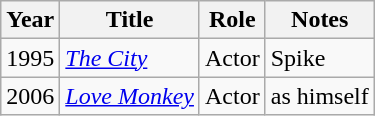<table class="wikitable sortable">
<tr>
<th>Year</th>
<th>Title</th>
<th>Role</th>
<th class="unsortable">Notes</th>
</tr>
<tr>
<td>1995</td>
<td><em><a href='#'>The City</a></em></td>
<td>Actor</td>
<td>Spike</td>
</tr>
<tr>
<td>2006</td>
<td><em><a href='#'>Love Monkey</a></em></td>
<td>Actor</td>
<td>as himself</td>
</tr>
</table>
